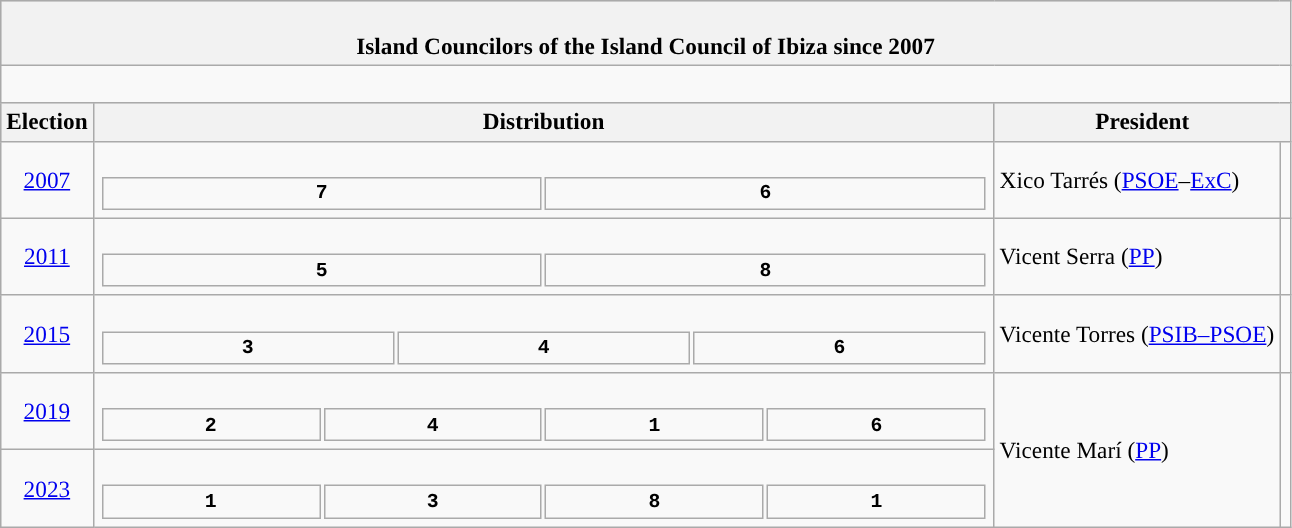<table class="wikitable" style="font-size:97%;">
<tr bgcolor="#CCCCCC">
<th colspan="4"><br>Island Councilors of the Island Council of Ibiza since 2007</th>
</tr>
<tr>
<td colspan="4"><br>









</td>
</tr>
<tr bgcolor="#CCCCCC">
<th>Election</th>
<th>Distribution</th>
<th colspan="2">President</th>
</tr>
<tr>
<td align="center"><a href='#'>2007</a></td>
<td><br><table style="width:45em; font-size:85%; text-align:center; font-family:Courier New;">
<tr style="font-weight:bold">
<td style="background:">7</td>
<td style="background:">6</td>
</tr>
</table>
</td>
<td>Xico Tarrés (<a href='#'>PSOE</a>–<a href='#'>ExC</a>)</td>
<td style="background:"></td>
</tr>
<tr>
<td align="center"><a href='#'>2011</a></td>
<td><br><table style="width:45em; font-size:85%; text-align:center; font-family:Courier New;">
<tr style="font-weight:bold">
<td style="background:">5</td>
<td style="background:">8</td>
</tr>
</table>
</td>
<td>Vicent Serra (<a href='#'>PP</a>)</td>
<td style="background:"></td>
</tr>
<tr>
<td align="center"><a href='#'>2015</a></td>
<td><br><table style="width:45em; font-size:85%; text-align:center; font-family:Courier New;">
<tr style="font-weight:bold">
<td style="background:">3</td>
<td style="background:">4</td>
<td style="background:">6</td>
</tr>
</table>
</td>
<td>Vicente Torres (<a href='#'>PSIB–PSOE</a>)</td>
<td style="background:"></td>
</tr>
<tr>
<td align="center"><a href='#'>2019</a></td>
<td><br><table style="width:45em; font-size:85%; text-align:center; font-family:Courier New;">
<tr style="font-weight:bold">
<td style="background:">2</td>
<td style="background:">4</td>
<td style="background:">1</td>
<td style="background:">6</td>
</tr>
</table>
</td>
<td rowspan="2">Vicente Marí (<a href='#'>PP</a>)</td>
<td rowspan="2" style="background:"></td>
</tr>
<tr>
<td align="center"><a href='#'>2023</a></td>
<td><br><table style="width:45em; font-size:85%; text-align:center; font-family:Courier New;">
<tr style="font-weight:bold">
<td style="background:">1</td>
<td style="background:">3</td>
<td style="background:">8</td>
<td style="background:">1</td>
</tr>
</table>
</td>
</tr>
</table>
